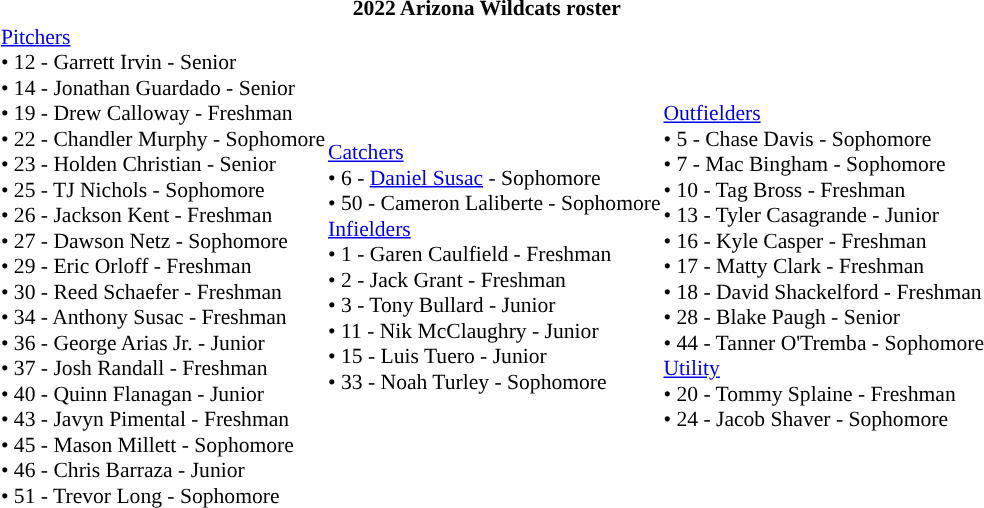<table class="toccolours" style="border-collapse:collapse; font-size:90%;">
<tr>
<th colspan="9">2022 Arizona Wildcats roster</th>
</tr>
<tr>
<td width="03"> </td>
<td valign="top"></td>
<td><a href='#'>Pitchers</a><br>• 12 - Garrett Irvin - Senior<br>• 14 - Jonathan Guardado - Senior<br>• 19 - Drew Calloway - Freshman<br>• 22 - Chandler Murphy - Sophomore<br>• 23 - Holden Christian - Senior<br>• 25 - TJ Nichols - Sophomore<br>• 26 - Jackson Kent - Freshman<br>• 27 - Dawson Netz - Sophomore<br>• 29 - Eric Orloff - Freshman<br>• 30 - Reed Schaefer - Freshman<br>• 34 - Anthony Susac - Freshman<br>• 36 - George Arias Jr. - Junior<br>• 37 - Josh Randall - Freshman<br>• 40 - Quinn Flanagan - Junior<br>• 43 - Javyn Pimental - Freshman<br>• 45 - Mason Millett - Sophomore<br>• 46 - Chris Barraza - Junior<br>• 51 - Trevor Long - Sophomore</td>
<td><a href='#'>Catchers</a><br>• 6 - <a href='#'>Daniel Susac</a> - Sophomore<br>• 50 - Cameron Laliberte - Sophomore<br><a href='#'>Infielders</a><br>• 1 - Garen Caulfield - Freshman<br>• 2 - Jack Grant - Freshman<br>• 3 - Tony Bullard - Junior<br>• 11 - Nik McClaughry - Junior<br>• 15 - Luis Tuero - Junior<br>• 33 - Noah Turley - Sophomore</td>
<td><a href='#'>Outfielders</a><br>• 5 - Chase Davis - Sophomore<br>• 7 - Mac Bingham - Sophomore<br>• 10 - Tag Bross - Freshman<br>• 13 - Tyler Casagrande - Junior<br>• 16 - Kyle Casper - Freshman<br>• 17 - Matty Clark - Freshman<br>• 18 - David Shackelford - Freshman<br>• 28 - Blake Paugh - Senior<br>• 44 - Tanner O'Tremba - Sophomore<br><a href='#'>Utility</a><br>• 20 - Tommy Splaine - Freshman<br>• 24 - Jacob Shaver - Sophomore</td>
</tr>
</table>
